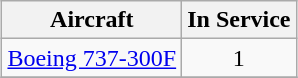<table class="wikitable" style="border-collapse:collapse;margin:auto;">
<tr>
<th>Aircraft</th>
<th>In Service</th>
</tr>
<tr>
<td><a href='#'>Boeing 737-300F</a></td>
<td align="center">1</td>
</tr>
<tr>
</tr>
</table>
